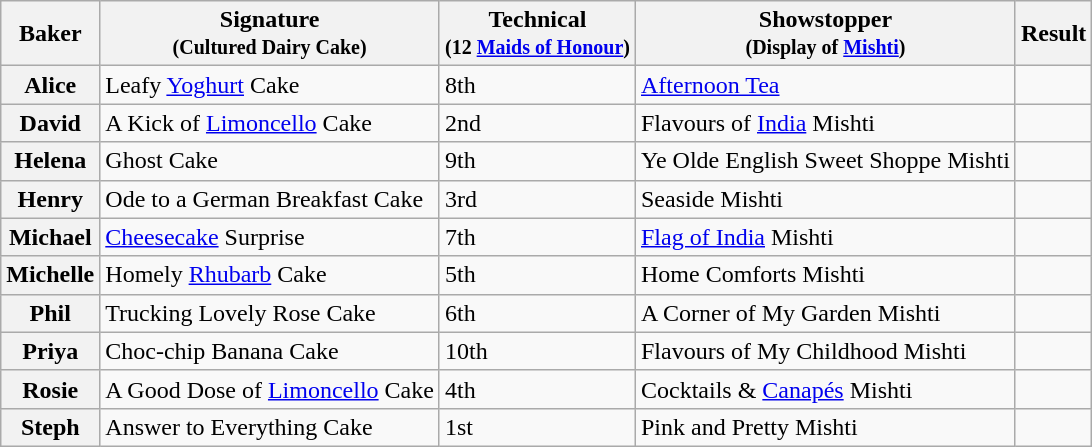<table class="wikitable sortable col3center sticky-header">
<tr>
<th scope="col">Baker</th>
<th scope="col" class="unsortable">Signature<br><small>(Cultured Dairy Cake)</small></th>
<th scope="col">Technical<br><small>(12 <a href='#'>Maids of Honour</a>)</small></th>
<th scope="col" class="unsortable">Showstopper<br><small>(Display of <a href='#'>Mishti</a>)</small></th>
<th scope="col">Result</th>
</tr>
<tr>
<th scope="row">Alice</th>
<td>Leafy <a href='#'>Yoghurt</a> Cake</td>
<td>8th</td>
<td><a href='#'>Afternoon Tea</a></td>
<td></td>
</tr>
<tr>
<th scope="row">David</th>
<td>A Kick of <a href='#'>Limoncello</a> Cake</td>
<td>2nd</td>
<td>Flavours of <a href='#'>India</a> Mishti</td>
<td></td>
</tr>
<tr>
<th scope="row">Helena</th>
<td>Ghost Cake</td>
<td>9th</td>
<td>Ye Olde English Sweet Shoppe Mishti</td>
<td></td>
</tr>
<tr>
<th scope="row">Henry</th>
<td>Ode to a German Breakfast Cake</td>
<td>3rd</td>
<td>Seaside Mishti</td>
<td></td>
</tr>
<tr>
<th scope="row">Michael</th>
<td><a href='#'>Cheesecake</a> Surprise</td>
<td>7th</td>
<td><a href='#'>Flag of India</a> Mishti</td>
<td></td>
</tr>
<tr>
<th scope="row">Michelle</th>
<td>Homely <a href='#'>Rhubarb</a> Cake</td>
<td>5th</td>
<td>Home Comforts Mishti</td>
<td></td>
</tr>
<tr>
<th scope="row">Phil</th>
<td>Trucking Lovely Rose Cake</td>
<td>6th</td>
<td>A Corner of My Garden Mishti</td>
<td></td>
</tr>
<tr>
<th scope="row">Priya</th>
<td>Choc-chip Banana Cake</td>
<td>10th</td>
<td>Flavours of My Childhood Mishti</td>
<td></td>
</tr>
<tr>
<th scope="row">Rosie</th>
<td>A Good Dose of <a href='#'>Limoncello</a> Cake</td>
<td>4th</td>
<td>Cocktails & <a href='#'>Canapés</a> Mishti</td>
<td></td>
</tr>
<tr>
<th scope="row">Steph</th>
<td>Answer to Everything Cake</td>
<td>1st</td>
<td>Pink and Pretty Mishti</td>
<td></td>
</tr>
</table>
